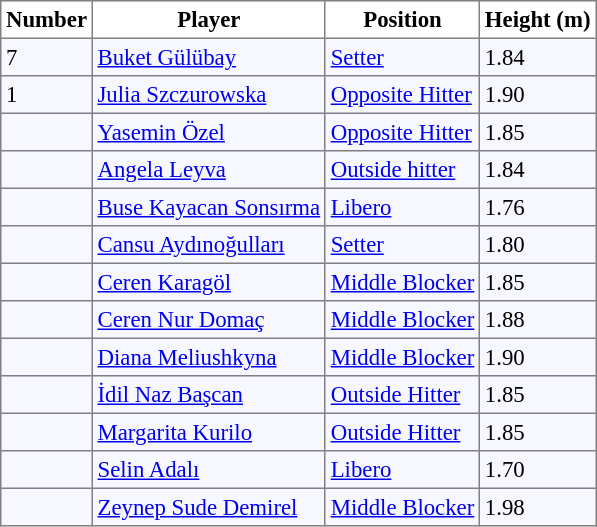<table cellpadding="3" cellspacing="0" border="1" style="background:#f7f8ff; font-size:95%; border:gray solid 1px; border-collapse:collapse;">
<tr style="background:#fff;">
<td align=center><strong>Number</strong></td>
<td align=center><strong>Player</strong></td>
<td align=center><strong>Position</strong></td>
<td align=center><strong>Height (m)</strong></td>
</tr>
<tr>
<td>7</td>
<td> <a href='#'>Buket Gülübay</a></td>
<td><a href='#'>Setter</a></td>
<td>1.84</td>
</tr>
<tr>
<td>1</td>
<td> <a href='#'>Julia Szczurowska</a></td>
<td><a href='#'>Opposite Hitter</a></td>
<td>1.90</td>
</tr>
<tr>
<td></td>
<td> <a href='#'>Yasemin Özel</a></td>
<td><a href='#'>Opposite Hitter</a></td>
<td>1.85</td>
</tr>
<tr>
<td></td>
<td> <a href='#'>Angela Leyva</a></td>
<td><a href='#'>Outside hitter</a></td>
<td>1.84</td>
</tr>
<tr>
<td></td>
<td> <a href='#'>Buse Kayacan Sonsırma</a></td>
<td><a href='#'>Libero</a></td>
<td>1.76</td>
</tr>
<tr>
<td></td>
<td> <a href='#'>Cansu Aydınoğulları</a></td>
<td><a href='#'>Setter</a></td>
<td>1.80</td>
</tr>
<tr>
<td></td>
<td> <a href='#'>Ceren Karagöl</a></td>
<td><a href='#'>Middle Blocker</a></td>
<td>1.85</td>
</tr>
<tr>
<td></td>
<td> <a href='#'>Ceren Nur Domaç</a></td>
<td><a href='#'>Middle Blocker</a></td>
<td>1.88</td>
</tr>
<tr>
<td></td>
<td> <a href='#'>Diana Meliushkyna</a></td>
<td><a href='#'>Middle Blocker</a></td>
<td>1.90</td>
</tr>
<tr>
<td></td>
<td> <a href='#'>İdil Naz Başcan</a></td>
<td><a href='#'>Outside Hitter</a></td>
<td>1.85</td>
</tr>
<tr>
<td></td>
<td> <a href='#'>Margarita Kurilo</a></td>
<td><a href='#'>Outside Hitter</a></td>
<td>1.85</td>
</tr>
<tr>
<td></td>
<td> <a href='#'>Selin Adalı</a></td>
<td><a href='#'>Libero</a></td>
<td>1.70</td>
</tr>
<tr>
<td></td>
<td> <a href='#'>Zeynep Sude Demirel</a></td>
<td><a href='#'>Middle Blocker</a></td>
<td>1.98</td>
</tr>
</table>
